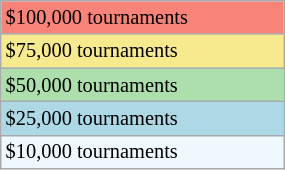<table class="wikitable"  style="font-size:85%; width:15%;">
<tr style="background:#f88379;">
<td>$100,000 tournaments</td>
</tr>
<tr style="background:#f7e98e;">
<td>$75,000 tournaments</td>
</tr>
<tr style="background:#addfad;">
<td>$50,000 tournaments</td>
</tr>
<tr style="background:lightblue;">
<td>$25,000 tournaments</td>
</tr>
<tr style="background:#f0f8ff;">
<td>$10,000 tournaments</td>
</tr>
</table>
